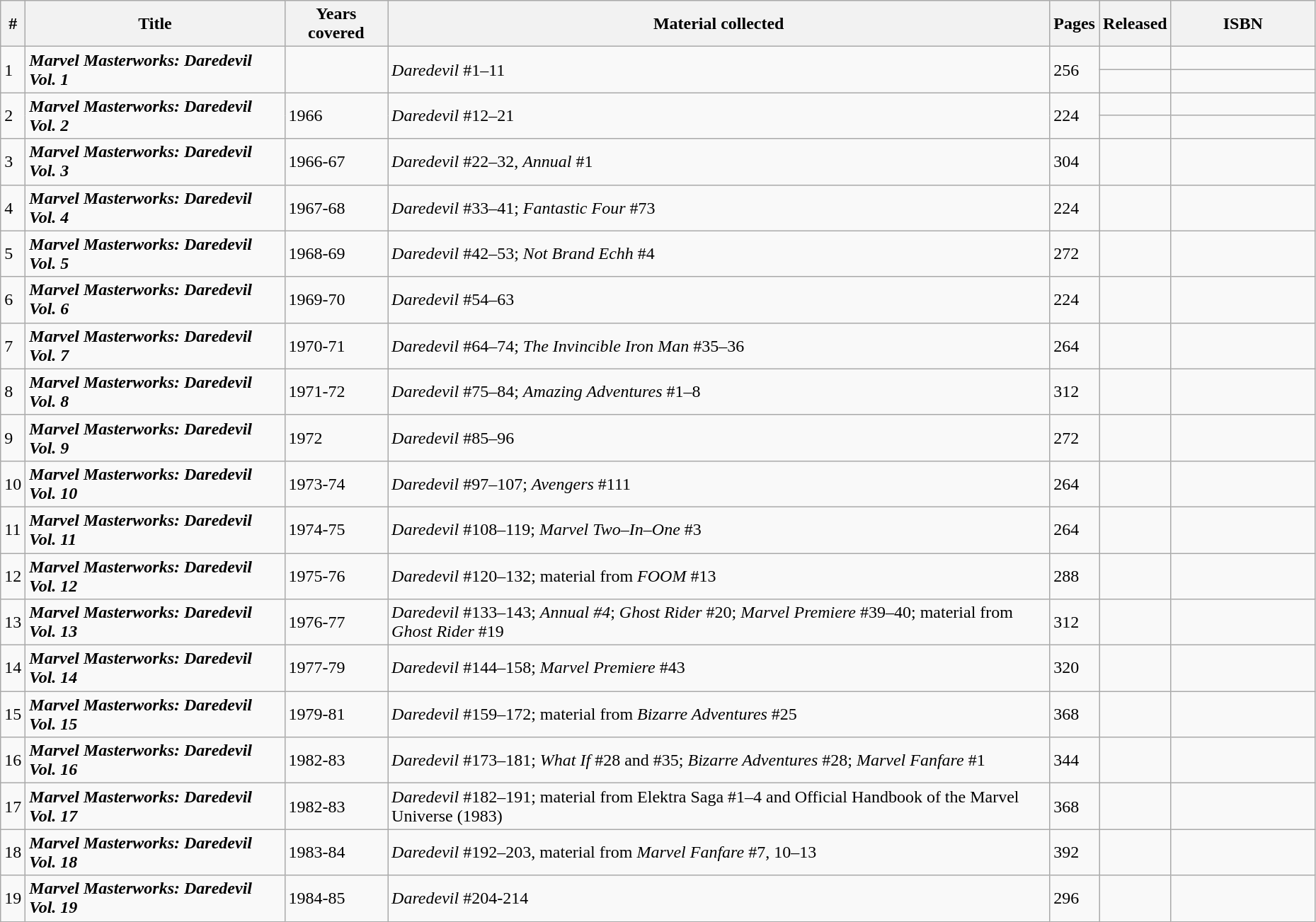<table class="wikitable sortable" width=98%>
<tr>
<th width="4px">#</th>
<th>Title</th>
<th>Years covered</th>
<th>Material collected</th>
<th>Pages</th>
<th>Released</th>
<th class="unsortable" style="width: 8em;">ISBN</th>
</tr>
<tr>
<td rowspan=2>1</td>
<td rowspan=2><strong><em>Marvel Masterworks: Daredevil Vol. 1</em></strong></td>
<td rowspan=2></td>
<td rowspan=2><em>Daredevil</em> #1–11</td>
<td rowspan=2>256</td>
<td rowspan=1></td>
<td></td>
</tr>
<tr>
<td rowspan=1></td>
<td></td>
</tr>
<tr>
<td rowspan=2>2</td>
<td rowspan=2><strong><em>Marvel Masterworks: Daredevil Vol. 2</em></strong></td>
<td rowspan=2>1966</td>
<td rowspan=2><em>Daredevil</em> #12–21</td>
<td rowspan=2>224</td>
<td></td>
<td></td>
</tr>
<tr>
<td></td>
<td></td>
</tr>
<tr>
<td>3</td>
<td><strong><em>Marvel Masterworks: Daredevil Vol. 3</em></strong></td>
<td>1966-67</td>
<td><em>Daredevil</em> #22–32, <em>Annual</em> #1</td>
<td>304</td>
<td></td>
<td></td>
</tr>
<tr>
<td>4</td>
<td><strong><em>Marvel Masterworks: Daredevil Vol. 4</em></strong></td>
<td>1967-68</td>
<td><em>Daredevil</em> #33–41; <em>Fantastic Four</em> #73</td>
<td>224</td>
<td></td>
<td></td>
</tr>
<tr>
<td>5</td>
<td><strong><em>Marvel Masterworks: Daredevil Vol. 5</em></strong></td>
<td>1968-69</td>
<td><em>Daredevil</em> #42–53; <em>Not Brand Echh</em> #4</td>
<td>272</td>
<td></td>
<td></td>
</tr>
<tr>
<td>6</td>
<td><strong><em>Marvel Masterworks: Daredevil Vol. 6</em></strong></td>
<td>1969-70</td>
<td><em>Daredevil</em> #54–63</td>
<td>224</td>
<td></td>
<td></td>
</tr>
<tr>
<td>7</td>
<td><strong><em>Marvel Masterworks: Daredevil Vol. 7</em></strong></td>
<td>1970-71</td>
<td><em>Daredevil</em> #64–74; <em>The Invincible Iron Man</em> #35–36</td>
<td>264</td>
<td></td>
<td></td>
</tr>
<tr>
<td>8</td>
<td><strong><em>Marvel Masterworks: Daredevil Vol. 8</em></strong></td>
<td>1971-72</td>
<td><em>Daredevil</em> #75–84; <em>Amazing Adventures</em> #1–8</td>
<td>312</td>
<td></td>
<td></td>
</tr>
<tr>
<td>9</td>
<td><strong><em>Marvel Masterworks: Daredevil Vol. 9</em></strong></td>
<td>1972</td>
<td><em>Daredevil</em> #85–96</td>
<td>272</td>
<td></td>
<td></td>
</tr>
<tr>
<td>10</td>
<td><strong><em>Marvel Masterworks: Daredevil Vol. 10</em></strong></td>
<td>1973-74</td>
<td><em>Daredevil</em> #97–107; <em>Avengers</em> #111</td>
<td>264</td>
<td></td>
<td></td>
</tr>
<tr>
<td>11</td>
<td><strong><em>Marvel Masterworks: Daredevil Vol. 11</em></strong></td>
<td>1974-75</td>
<td><em>Daredevil</em> #108–119; <em>Marvel Two–In–One</em> #3</td>
<td>264</td>
<td></td>
<td></td>
</tr>
<tr>
<td>12</td>
<td><strong><em>Marvel Masterworks: Daredevil Vol. 12</em></strong></td>
<td>1975-76</td>
<td><em>Daredevil</em> #120–132; material from <em>FOOM</em> #13</td>
<td>288</td>
<td></td>
<td></td>
</tr>
<tr>
<td>13</td>
<td><strong><em>Marvel Masterworks: Daredevil Vol. 13</em></strong></td>
<td>1976-77</td>
<td><em>Daredevil</em> #133–143; <em>Annual #4</em>; <em>Ghost Rider</em> #20; <em>Marvel Premiere</em> #39–40; material from <em>Ghost Rider</em> #19</td>
<td>312</td>
<td></td>
<td></td>
</tr>
<tr>
<td>14</td>
<td><strong><em>Marvel Masterworks: Daredevil Vol. 14</em></strong></td>
<td>1977-79</td>
<td><em>Daredevil</em> #144–158; <em>Marvel Premiere</em> #43</td>
<td>320</td>
<td></td>
<td></td>
</tr>
<tr>
<td>15</td>
<td><strong><em>Marvel Masterworks: Daredevil Vol. 15</em></strong></td>
<td>1979-81</td>
<td><em>Daredevil</em> #159–172; material from <em>Bizarre Adventures</em> #25</td>
<td>368</td>
<td></td>
<td></td>
</tr>
<tr>
<td>16</td>
<td><strong><em>Marvel Masterworks: Daredevil Vol. 16</em></strong></td>
<td>1982-83</td>
<td><em>Daredevil</em> #173–181; <em>What If</em> #28 and #35; <em>Bizarre Adventures</em> #28; <em>Marvel Fanfare</em> #1</td>
<td>344</td>
<td></td>
<td></td>
</tr>
<tr>
<td>17</td>
<td><strong><em>Marvel Masterworks: Daredevil Vol. 17</em></strong></td>
<td>1982-83</td>
<td><em>Daredevil</em> #182–191; material from Elektra Saga #1–4 and Official Handbook of the Marvel Universe (1983)</td>
<td>368</td>
<td></td>
<td></td>
</tr>
<tr>
<td>18</td>
<td><strong><em>Marvel Masterworks: Daredevil Vol. 18</em></strong></td>
<td>1983-84</td>
<td><em>Daredevil</em> #192–203, material from <em>Marvel Fanfare</em> #7, 10–13</td>
<td>392</td>
<td></td>
<td></td>
</tr>
<tr>
<td>19</td>
<td><strong><em>Marvel Masterworks: Daredevil Vol. 19</em></strong></td>
<td>1984-85</td>
<td><em>Daredevil</em> #204-214</td>
<td>296</td>
<td></td>
<td></td>
</tr>
</table>
